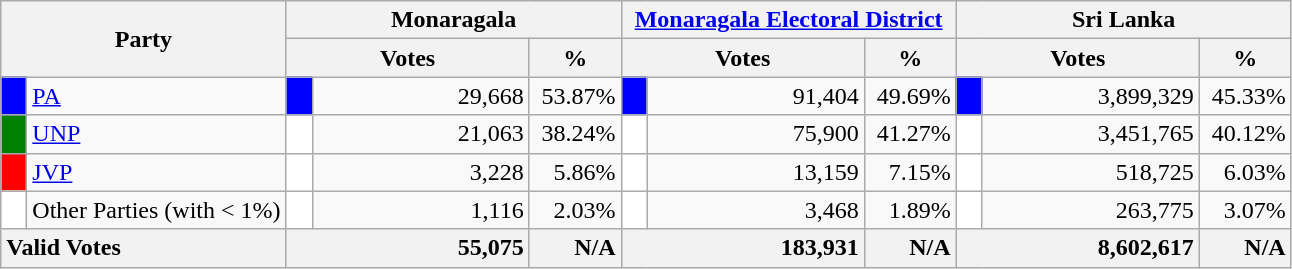<table class="wikitable">
<tr>
<th colspan="2" width="144px"rowspan="2">Party</th>
<th colspan="3" width="216px">Monaragala</th>
<th colspan="3" width="216px"><a href='#'>Monaragala Electoral District</a></th>
<th colspan="3" width="216px">Sri Lanka</th>
</tr>
<tr>
<th colspan="2" width="144px">Votes</th>
<th>%</th>
<th colspan="2" width="144px">Votes</th>
<th>%</th>
<th colspan="2" width="144px">Votes</th>
<th>%</th>
</tr>
<tr>
<td style="background-color:blue;" width="10px"></td>
<td style="text-align:left;"><a href='#'>PA</a></td>
<td style="background-color:blue;" width="10px"></td>
<td style="text-align:right;">29,668</td>
<td style="text-align:right;">53.87%</td>
<td style="background-color:blue;" width="10px"></td>
<td style="text-align:right;">91,404</td>
<td style="text-align:right;">49.69%</td>
<td style="background-color:blue;" width="10px"></td>
<td style="text-align:right;">3,899,329</td>
<td style="text-align:right;">45.33%</td>
</tr>
<tr>
<td style="background-color:green;" width="10px"></td>
<td style="text-align:left;"><a href='#'>UNP</a></td>
<td style="background-color:white;" width="10px"></td>
<td style="text-align:right;">21,063</td>
<td style="text-align:right;">38.24%</td>
<td style="background-color:white;" width="10px"></td>
<td style="text-align:right;">75,900</td>
<td style="text-align:right;">41.27%</td>
<td style="background-color:white;" width="10px"></td>
<td style="text-align:right;">3,451,765</td>
<td style="text-align:right;">40.12%</td>
</tr>
<tr>
<td style="background-color:red;" width="10px"></td>
<td style="text-align:left;"><a href='#'>JVP</a></td>
<td style="background-color:white;" width="10px"></td>
<td style="text-align:right;">3,228</td>
<td style="text-align:right;">5.86%</td>
<td style="background-color:white;" width="10px"></td>
<td style="text-align:right;">13,159</td>
<td style="text-align:right;">7.15%</td>
<td style="background-color:white;" width="10px"></td>
<td style="text-align:right;">518,725</td>
<td style="text-align:right;">6.03%</td>
</tr>
<tr>
<td style="background-color:white;" width="10px"></td>
<td style="text-align:left;">Other Parties (with < 1%)</td>
<td style="background-color:white;" width="10px"></td>
<td style="text-align:right;">1,116</td>
<td style="text-align:right;">2.03%</td>
<td style="background-color:white;" width="10px"></td>
<td style="text-align:right;">3,468</td>
<td style="text-align:right;">1.89%</td>
<td style="background-color:white;" width="10px"></td>
<td style="text-align:right;">263,775</td>
<td style="text-align:right;">3.07%</td>
</tr>
<tr>
<th colspan="2" width="144px"style="text-align:left;">Valid Votes</th>
<th style="text-align:right;"colspan="2" width="144px">55,075</th>
<th style="text-align:right;">N/A</th>
<th style="text-align:right;"colspan="2" width="144px">183,931</th>
<th style="text-align:right;">N/A</th>
<th style="text-align:right;"colspan="2" width="144px">8,602,617</th>
<th style="text-align:right;">N/A</th>
</tr>
</table>
